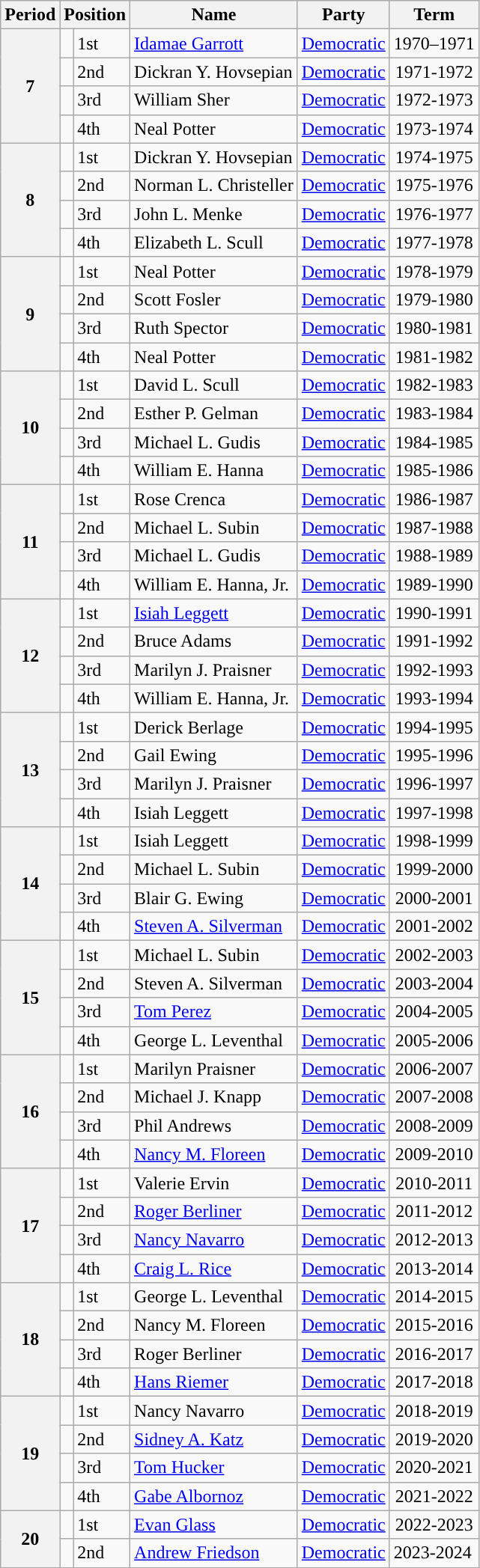<table class="wikitable">
<tr>
<th>Period</th>
<th colspan="2"  style="text-align:center; vertical-align:bottom;">Position</th>
<th style="text-align:center;">Name</th>
<th valign=bottom>Party</th>
<th style="vertical-align:bottom; text-align:center;">Term</th>
</tr>
<tr>
<th rowspan="4">7</th>
<td style="background-color:"></td>
<td>1st</td>
<td><a href='#'>Idamae Garrott</a></td>
<td style="text-align:center;"><a href='#'>Democratic</a></td>
<td style="text-align:center;">1970–1971</td>
</tr>
<tr>
<td style="background-color:"></td>
<td>2nd</td>
<td>Dickran Y. Hovsepian</td>
<td style="text-align:center;"><a href='#'>Democratic</a></td>
<td style="text-align:center;">1971-1972</td>
</tr>
<tr>
<td style="background-color:"></td>
<td>3rd</td>
<td>William Sher</td>
<td style="text-align:center;"><a href='#'>Democratic</a></td>
<td style="text-align:center;">1972-1973</td>
</tr>
<tr>
<td style="background-color:"></td>
<td>4th</td>
<td>Neal Potter</td>
<td style="text-align:center;"><a href='#'>Democratic</a></td>
<td style="text-align:center;">1973-1974</td>
</tr>
<tr>
<th rowspan="4">8</th>
<td style="background-color:"></td>
<td>1st</td>
<td>Dickran Y. Hovsepian</td>
<td style="text-align:center;"><a href='#'>Democratic</a></td>
<td style="text-align:center;">1974-1975</td>
</tr>
<tr>
<td style="background-color:"></td>
<td>2nd</td>
<td>Norman L. Christeller</td>
<td style="text-align:center;"><a href='#'>Democratic</a></td>
<td style="text-align:center;">1975-1976</td>
</tr>
<tr>
<td style="background-color:"></td>
<td>3rd</td>
<td>John L. Menke</td>
<td style="text-align:center;"><a href='#'>Democratic</a></td>
<td style="text-align:center;">1976-1977</td>
</tr>
<tr>
<td style="background-color:"></td>
<td>4th</td>
<td>Elizabeth L. Scull</td>
<td style="text-align:center;"><a href='#'>Democratic</a></td>
<td style="text-align:center;">1977-1978</td>
</tr>
<tr>
<th rowspan="4">9</th>
<td style="background-color:"></td>
<td>1st</td>
<td>Neal Potter</td>
<td style="text-align:center;"><a href='#'>Democratic</a></td>
<td style="text-align:center;">1978-1979</td>
</tr>
<tr>
<td style="background-color:"></td>
<td>2nd</td>
<td>Scott Fosler</td>
<td style="text-align:center;"><a href='#'>Democratic</a></td>
<td style="text-align:center;">1979-1980</td>
</tr>
<tr>
<td style="background-color:"></td>
<td>3rd</td>
<td>Ruth Spector</td>
<td style="text-align:center;"><a href='#'>Democratic</a></td>
<td style="text-align:center;">1980-1981</td>
</tr>
<tr>
<td style="background-color:"></td>
<td>4th</td>
<td>Neal Potter</td>
<td style="text-align:center;"><a href='#'>Democratic</a></td>
<td style="text-align:center;">1981-1982</td>
</tr>
<tr>
<th rowspan="4">10</th>
<td style="background-color:"></td>
<td>1st</td>
<td>David L. Scull</td>
<td style="text-align:center;"><a href='#'>Democratic</a></td>
<td style="text-align:center;">1982-1983</td>
</tr>
<tr>
<td style="background-color:"></td>
<td>2nd</td>
<td>Esther P. Gelman</td>
<td style="text-align:center;"><a href='#'>Democratic</a></td>
<td style="text-align:center;">1983-1984</td>
</tr>
<tr>
<td style="background-color:"></td>
<td>3rd</td>
<td>Michael L. Gudis</td>
<td style="text-align:center;"><a href='#'>Democratic</a></td>
<td style="text-align:center;">1984-1985</td>
</tr>
<tr>
<td style="background-color:"></td>
<td>4th</td>
<td>William E. Hanna</td>
<td style="text-align:center;"><a href='#'>Democratic</a></td>
<td style="text-align:center;">1985-1986</td>
</tr>
<tr>
<th rowspan="4">11</th>
<td style="background-color:"></td>
<td>1st</td>
<td>Rose Crenca</td>
<td style="text-align:center;"><a href='#'>Democratic</a></td>
<td style="text-align:center;">1986-1987</td>
</tr>
<tr>
<td style="background-color:"></td>
<td>2nd</td>
<td>Michael L. Subin</td>
<td style="text-align:center;"><a href='#'>Democratic</a></td>
<td style="text-align:center;">1987-1988</td>
</tr>
<tr>
<td style="background-color:"></td>
<td>3rd</td>
<td>Michael L. Gudis</td>
<td style="text-align:center;"><a href='#'>Democratic</a></td>
<td style="text-align:center;">1988-1989</td>
</tr>
<tr>
<td style="background-color:"></td>
<td>4th</td>
<td>William E. Hanna, Jr.</td>
<td style="text-align:center;"><a href='#'>Democratic</a></td>
<td style="text-align:center;">1989-1990</td>
</tr>
<tr>
<th rowspan="4">12</th>
<td style="background-color:"></td>
<td>1st</td>
<td><a href='#'>Isiah Leggett</a></td>
<td style="text-align:center;"><a href='#'>Democratic</a></td>
<td style="text-align:center;">1990-1991</td>
</tr>
<tr>
<td style="background-color:"></td>
<td>2nd</td>
<td>Bruce Adams</td>
<td style="text-align:center;"><a href='#'>Democratic</a></td>
<td style="text-align:center;">1991-1992</td>
</tr>
<tr>
<td style="background-color:"></td>
<td>3rd</td>
<td>Marilyn J. Praisner</td>
<td style="text-align:center;"><a href='#'>Democratic</a></td>
<td style="text-align:center;">1992-1993</td>
</tr>
<tr>
<td style="background-color:"></td>
<td>4th</td>
<td>William E. Hanna, Jr.</td>
<td style="text-align:center;"><a href='#'>Democratic</a></td>
<td style="text-align:center;">1993-1994</td>
</tr>
<tr>
<th rowspan="4">13</th>
<td style="background-color:"></td>
<td>1st</td>
<td>Derick Berlage</td>
<td style="text-align:center;"><a href='#'>Democratic</a></td>
<td style="text-align:center;">1994-1995</td>
</tr>
<tr>
<td style="background-color:"></td>
<td>2nd</td>
<td>Gail Ewing</td>
<td style="text-align:center;"><a href='#'>Democratic</a></td>
<td style="text-align:center;">1995-1996</td>
</tr>
<tr>
<td style="background-color:"></td>
<td>3rd</td>
<td>Marilyn J. Praisner</td>
<td style="text-align:center;"><a href='#'>Democratic</a></td>
<td style="text-align:center;">1996-1997</td>
</tr>
<tr>
<td style="background-color:"></td>
<td>4th</td>
<td>Isiah Leggett</td>
<td style="text-align:center;"><a href='#'>Democratic</a></td>
<td style="text-align:center;">1997-1998</td>
</tr>
<tr>
<th rowspan="4">14</th>
<td style="background-color:"></td>
<td>1st</td>
<td>Isiah Leggett</td>
<td style="text-align:center;"><a href='#'>Democratic</a></td>
<td style="text-align:center;">1998-1999</td>
</tr>
<tr>
<td style="background-color:"></td>
<td>2nd</td>
<td>Michael L. Subin</td>
<td style="text-align:center;"><a href='#'>Democratic</a></td>
<td style="text-align:center;">1999-2000</td>
</tr>
<tr>
<td style="background-color:"></td>
<td>3rd</td>
<td>Blair G. Ewing</td>
<td style="text-align:center;"><a href='#'>Democratic</a></td>
<td style="text-align:center;">2000-2001</td>
</tr>
<tr>
<td style="background-color:"></td>
<td>4th</td>
<td><a href='#'>Steven A. Silverman</a></td>
<td style="text-align:center;"><a href='#'>Democratic</a></td>
<td style="text-align:center;">2001-2002</td>
</tr>
<tr>
<th rowspan="4">15</th>
<td style="background-color:"></td>
<td>1st</td>
<td>Michael L. Subin</td>
<td style="text-align:center;"><a href='#'>Democratic</a></td>
<td style="text-align:center;">2002-2003</td>
</tr>
<tr>
<td style="background-color:"></td>
<td>2nd</td>
<td>Steven A. Silverman</td>
<td style="text-align:center;"><a href='#'>Democratic</a></td>
<td style="text-align:center;">2003-2004</td>
</tr>
<tr>
<td style="background-color:"></td>
<td>3rd</td>
<td><a href='#'>Tom Perez</a></td>
<td style="text-align:center;"><a href='#'>Democratic</a></td>
<td style="text-align:center;">2004-2005</td>
</tr>
<tr>
<td style="background-color:"></td>
<td>4th</td>
<td>George L. Leventhal</td>
<td style="text-align:center;"><a href='#'>Democratic</a></td>
<td style="text-align:center;">2005-2006</td>
</tr>
<tr>
<th rowspan="4">16</th>
<td style="background-color:"></td>
<td>1st</td>
<td>Marilyn Praisner</td>
<td style="text-align:center;"><a href='#'>Democratic</a></td>
<td style="text-align:center;">2006-2007</td>
</tr>
<tr>
<td style="background-color:"></td>
<td>2nd</td>
<td>Michael J. Knapp</td>
<td style="text-align:center;"><a href='#'>Democratic</a></td>
<td style="text-align:center;">2007-2008</td>
</tr>
<tr>
<td style="background-color:"></td>
<td>3rd</td>
<td>Phil Andrews</td>
<td style="text-align:center;"><a href='#'>Democratic</a></td>
<td style="text-align:center;">2008-2009</td>
</tr>
<tr>
<td style="background-color:"></td>
<td>4th</td>
<td><a href='#'>Nancy M. Floreen</a></td>
<td style="text-align:center;"><a href='#'>Democratic</a></td>
<td style="text-align:center;">2009-2010</td>
</tr>
<tr>
<th rowspan="4">17</th>
<td style="background-color:"></td>
<td>1st</td>
<td>Valerie Ervin</td>
<td style="text-align:center;"><a href='#'>Democratic</a></td>
<td style="text-align:center;">2010-2011</td>
</tr>
<tr>
<td style="background-color:"></td>
<td>2nd</td>
<td><a href='#'>Roger Berliner</a><br></td>
<td style="text-align:center;"><a href='#'>Democratic</a></td>
<td style="text-align:center;">2011-2012</td>
</tr>
<tr>
<td style="background-color:"></td>
<td>3rd</td>
<td><a href='#'>Nancy Navarro</a><br></td>
<td style="text-align:center;"><a href='#'>Democratic</a></td>
<td style="text-align:center;">2012-2013</td>
</tr>
<tr>
<td style="background-color:"></td>
<td>4th</td>
<td><a href='#'>Craig L. Rice</a><br></td>
<td style="text-align:center;"><a href='#'>Democratic</a></td>
<td style="text-align:center;">2013-2014</td>
</tr>
<tr>
<th rowspan="4">18</th>
<td style="background-color:"></td>
<td>1st</td>
<td>George L. Leventhal<br></td>
<td style="text-align:center;"><a href='#'>Democratic</a></td>
<td style="text-align:center;">2014-2015</td>
</tr>
<tr>
<td style="background-color:"></td>
<td>2nd</td>
<td>Nancy M. Floreen<br></td>
<td style="text-align:center;"><a href='#'>Democratic</a></td>
<td style="text-align:center;">2015-2016</td>
</tr>
<tr>
<td style="background-color:"></td>
<td>3rd</td>
<td>Roger Berliner<br></td>
<td style="text-align:center;"><a href='#'>Democratic</a></td>
<td style="text-align:center;">2016-2017</td>
</tr>
<tr>
<td style="background-color:"></td>
<td>4th</td>
<td><a href='#'>Hans Riemer</a><br></td>
<td style="text-align:center;"><a href='#'>Democratic</a></td>
<td style="text-align:center;">2017-2018</td>
</tr>
<tr>
<th rowspan="4">19</th>
<td style="background-color:"></td>
<td>1st</td>
<td>Nancy Navarro<br></td>
<td style="text-align:center;"><a href='#'>Democratic</a></td>
<td style="text-align:center;">2018-2019</td>
</tr>
<tr>
<td style="background-color:"></td>
<td>2nd</td>
<td><a href='#'>Sidney A. Katz</a><br></td>
<td style="text-align:center;"><a href='#'>Democratic</a></td>
<td style="text-align:center;">2019-2020</td>
</tr>
<tr>
<td style="background-color:"></td>
<td>3rd</td>
<td><a href='#'>Tom Hucker</a><br></td>
<td style="text-align:center;"><a href='#'>Democratic</a></td>
<td style="text-align:center;">2020-2021</td>
</tr>
<tr>
<td style="background-color:"></td>
<td>4th</td>
<td><a href='#'>Gabe Albornoz</a><br></td>
<td style="text-align:center;"><a href='#'>Democratic</a></td>
<td style="text-align:center;">2021-2022</td>
</tr>
<tr>
<th rowspan="5">20</th>
<td style="background-color:"></td>
<td>1st</td>
<td><a href='#'>Evan Glass</a><br></td>
<td style="text-align:center;"><a href='#'>Democratic</a></td>
<td style="text-align:center;">2022-2023</td>
</tr>
<tr>
<td style="background-color:"></td>
<td>2nd</td>
<td><a href='#'>Andrew Friedson</a><br></td>
<td><a href='#'>Democratic</a></td>
<td>2023-2024</td>
</tr>
</table>
